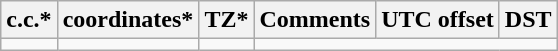<table class="wikitable sortable">
<tr>
<th>c.c.*</th>
<th>coordinates*</th>
<th>TZ*</th>
<th>Comments</th>
<th>UTC offset</th>
<th>DST</th>
</tr>
<tr --->
<td></td>
<td></td>
<td></td>
</tr>
</table>
